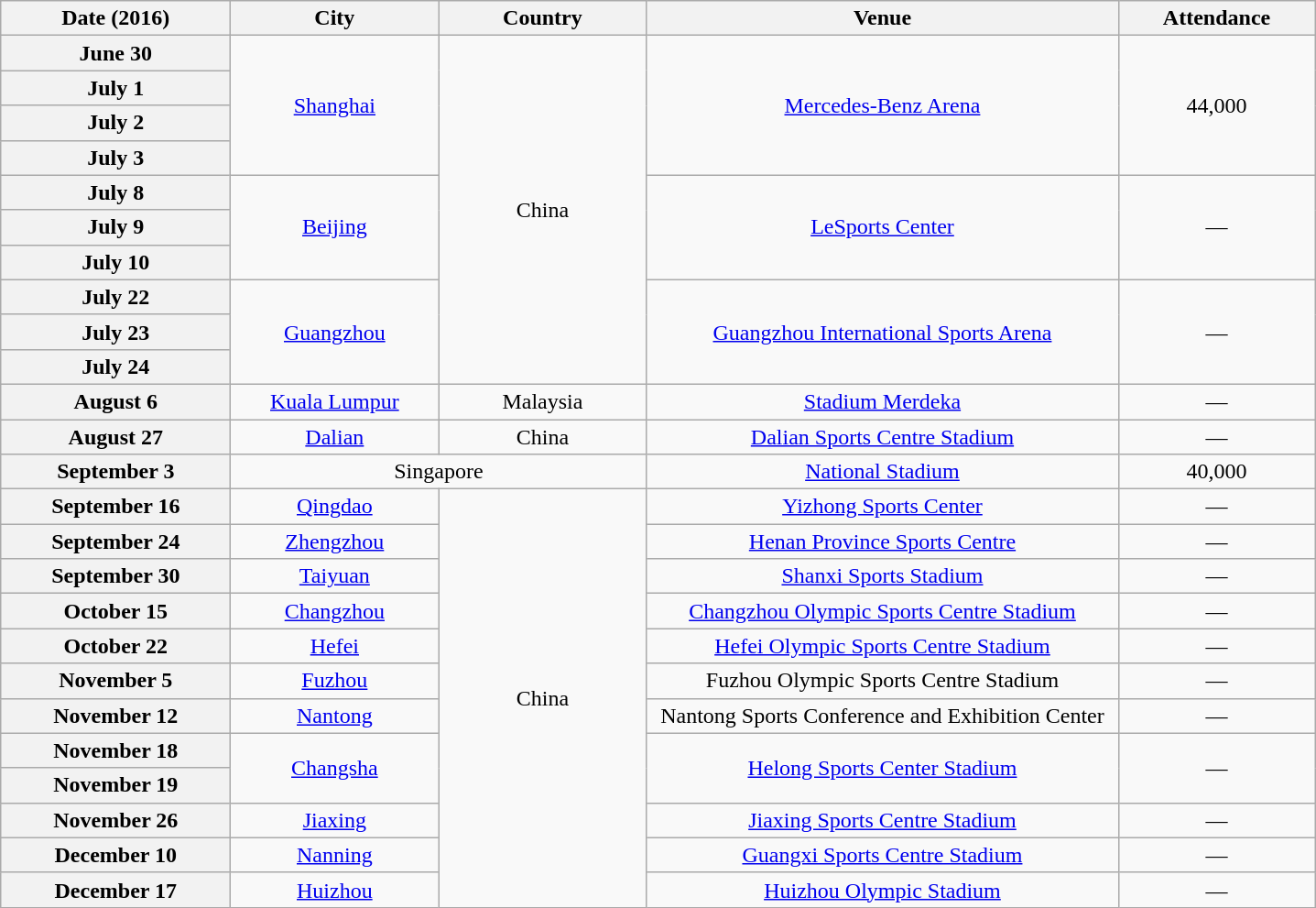<table class="wikitable plainrowheaders" style="text-align:center;">
<tr>
<th scope="col" style="width:10em;">Date (2016)</th>
<th scope="col" style="width:9em;">City</th>
<th scope="col" style="width:9em;">Country</th>
<th scope="col" style="width:21em;">Venue</th>
<th scope="col" style="width:8.5em;">Attendance</th>
</tr>
<tr>
<th scope="row" style="text-align:center;">June 30</th>
<td rowspan=4><a href='#'>Shanghai</a></td>
<td rowspan=10>China</td>
<td rowspan=4><a href='#'>Mercedes-Benz Arena</a></td>
<td rowspan="4">44,000</td>
</tr>
<tr>
<th scope="row" style="text-align:center;">July 1</th>
</tr>
<tr>
<th scope="row" style="text-align:center;">July 2</th>
</tr>
<tr>
<th scope="row" style="text-align:center;">July 3</th>
</tr>
<tr>
<th scope="row" style="text-align:center;">July 8</th>
<td rowspan=3><a href='#'>Beijing</a></td>
<td rowspan=3><a href='#'>LeSports Center</a></td>
<td rowspan="3">—</td>
</tr>
<tr>
<th scope="row" style="text-align:center;">July 9</th>
</tr>
<tr>
<th scope="row" style="text-align:center;">July 10</th>
</tr>
<tr>
<th scope="row" style="text-align:center;">July 22</th>
<td rowspan=3><a href='#'>Guangzhou</a></td>
<td rowspan=3><a href='#'>Guangzhou International Sports Arena</a></td>
<td rowspan="3">—</td>
</tr>
<tr>
<th scope="row" style="text-align:center;">July 23</th>
</tr>
<tr>
<th scope="row" style="text-align:center;">July 24</th>
</tr>
<tr>
<th scope="row" style="text-align:center;">August 6</th>
<td><a href='#'>Kuala Lumpur</a></td>
<td>Malaysia</td>
<td><a href='#'>Stadium Merdeka</a></td>
<td>—</td>
</tr>
<tr>
<th scope="row" style="text-align:center;">August 27</th>
<td><a href='#'>Dalian</a></td>
<td>China</td>
<td><a href='#'>Dalian Sports Centre Stadium</a></td>
<td>—</td>
</tr>
<tr>
<th scope="row" style="text-align:center;">September 3</th>
<td colspan="2">Singapore</td>
<td><a href='#'>National Stadium</a></td>
<td>40,000</td>
</tr>
<tr>
<th scope="row" style="text-align:center;">September 16</th>
<td><a href='#'>Qingdao</a></td>
<td rowspan="12">China</td>
<td><a href='#'>Yizhong Sports Center</a></td>
<td>—</td>
</tr>
<tr>
<th scope="row" style="text-align:center;">September 24</th>
<td><a href='#'>Zhengzhou</a></td>
<td><a href='#'>Henan Province Sports Centre</a></td>
<td>—</td>
</tr>
<tr>
<th scope="row" style="text-align:center;">September 30</th>
<td><a href='#'>Taiyuan</a></td>
<td><a href='#'>Shanxi Sports Stadium</a></td>
<td>—</td>
</tr>
<tr>
<th scope="row" style="text-align:center;">October 15</th>
<td><a href='#'>Changzhou</a></td>
<td><a href='#'>Changzhou Olympic Sports Centre Stadium</a></td>
<td>—</td>
</tr>
<tr>
<th scope="row" style="text-align:center;">October 22</th>
<td><a href='#'>Hefei</a></td>
<td><a href='#'>Hefei Olympic Sports Centre Stadium</a></td>
<td>—</td>
</tr>
<tr>
<th scope="row" style="text-align:center;">November 5</th>
<td><a href='#'>Fuzhou</a></td>
<td>Fuzhou Olympic Sports Centre Stadium</td>
<td>—</td>
</tr>
<tr>
<th scope="row" style="text-align:center;">November 12</th>
<td><a href='#'>Nantong</a></td>
<td>Nantong Sports Conference and Exhibition Center</td>
<td>—</td>
</tr>
<tr>
<th scope="row" style="text-align:center;">November 18</th>
<td rowspan=2><a href='#'>Changsha</a></td>
<td rowspan=2><a href='#'>Helong Sports Center Stadium</a></td>
<td rowspan="2">—</td>
</tr>
<tr>
<th scope="row" style="text-align:center;">November 19</th>
</tr>
<tr>
<th scope="row" style="text-align:center;">November 26</th>
<td><a href='#'>Jiaxing</a></td>
<td><a href='#'>Jiaxing Sports Centre Stadium</a></td>
<td>—</td>
</tr>
<tr>
<th scope="row" style="text-align:center;">December 10</th>
<td><a href='#'>Nanning</a></td>
<td><a href='#'>Guangxi Sports Centre Stadium</a></td>
<td>—</td>
</tr>
<tr>
<th scope="row" style="text-align:center;">December 17</th>
<td><a href='#'>Huizhou</a></td>
<td><a href='#'>Huizhou Olympic Stadium</a></td>
<td>—</td>
</tr>
</table>
